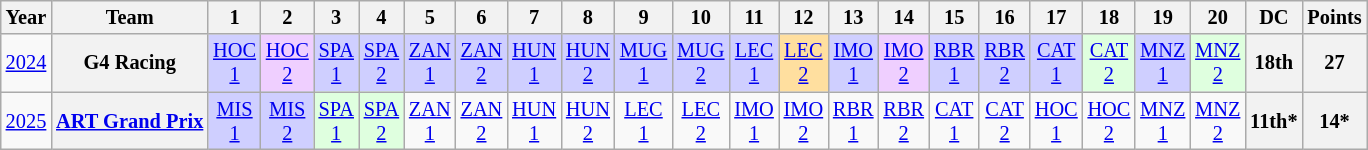<table class="wikitable" style="text-align:center; font-size:85%">
<tr>
<th>Year</th>
<th>Team</th>
<th>1</th>
<th>2</th>
<th>3</th>
<th>4</th>
<th>5</th>
<th>6</th>
<th>7</th>
<th>8</th>
<th>9</th>
<th>10</th>
<th>11</th>
<th>12</th>
<th>13</th>
<th>14</th>
<th>15</th>
<th>16</th>
<th>17</th>
<th>18</th>
<th>19</th>
<th>20</th>
<th>DC</th>
<th>Points</th>
</tr>
<tr>
<td><a href='#'>2024</a></td>
<th nowrap>G4 Racing</th>
<td style="background:#cfcfff;"><a href='#'>HOC<br>1</a><br></td>
<td style="background:#efcfff;"><a href='#'>HOC<br>2</a><br></td>
<td style="background:#cfcfff;"><a href='#'>SPA<br>1</a><br></td>
<td style="background:#cfcfff;"><a href='#'>SPA<br>2</a><br></td>
<td style="background:#cfcfff;"><a href='#'>ZAN<br>1</a><br></td>
<td style="background:#cfcfff;"><a href='#'>ZAN<br>2</a><br></td>
<td style="background:#cfcfff;"><a href='#'>HUN<br>1</a><br></td>
<td style="background:#cfcfff;"><a href='#'>HUN<br>2</a><br></td>
<td style="background:#cfcfff;"><a href='#'>MUG<br>1</a><br></td>
<td style="background:#cfcfff;"><a href='#'>MUG<br>2</a><br></td>
<td style="background:#cfcfff;"><a href='#'>LEC<br>1</a><br></td>
<td style="background:#ffdf9f;"><a href='#'>LEC<br>2</a><br></td>
<td style="background:#cfcfff;"><a href='#'>IMO<br>1</a><br></td>
<td style="background:#efcfff;"><a href='#'>IMO<br>2</a><br></td>
<td style="background:#cfcfff;"><a href='#'>RBR<br>1</a><br></td>
<td style="background:#cfcfff;"><a href='#'>RBR<br>2</a><br></td>
<td style="background:#cfcfff;"><a href='#'>CAT<br>1</a><br></td>
<td style="background:#DFFFDF;"><a href='#'>CAT<br>2</a><br></td>
<td style="background:#CFCFFF;"><a href='#'>MNZ<br>1</a><br></td>
<td style="background:#DFFFDF;"><a href='#'>MNZ<br>2</a><br></td>
<th>18th</th>
<th>27</th>
</tr>
<tr>
<td><a href='#'>2025</a></td>
<th nowrap><a href='#'>ART Grand Prix</a></th>
<td style="background:#CFCFFF;"><a href='#'>MIS<br>1</a><br></td>
<td style="background:#CFCFFF;"><a href='#'>MIS<br>2</a><br></td>
<td style="background:#DFFFDF;"><a href='#'>SPA<br>1</a><br></td>
<td style="background:#DFFFDF;"><a href='#'>SPA<br>2</a><br></td>
<td style="background:#;"><a href='#'>ZAN<br>1</a></td>
<td style="background:#;"><a href='#'>ZAN<br>2</a></td>
<td style="background:#;"><a href='#'>HUN<br>1</a></td>
<td style="background:#;"><a href='#'>HUN<br>2</a></td>
<td style="background:#;"><a href='#'>LEC<br>1</a></td>
<td style="background:#;"><a href='#'>LEC<br>2</a></td>
<td style="background:#;"><a href='#'>IMO<br>1</a></td>
<td style="background:#;"><a href='#'>IMO<br>2</a></td>
<td style="background:#;"><a href='#'>RBR<br>1</a></td>
<td style="background:#;"><a href='#'>RBR<br>2</a></td>
<td style="background:#;"><a href='#'>CAT<br>1</a></td>
<td style="background:#;"><a href='#'>CAT<br>2</a></td>
<td style="background:#;"><a href='#'>HOC<br>1</a></td>
<td style="background:#;"><a href='#'>HOC<br>2</a></td>
<td style="background:#;"><a href='#'>MNZ<br>1</a></td>
<td style="background:#;"><a href='#'>MNZ<br>2</a></td>
<th>11th*</th>
<th>14*</th>
</tr>
</table>
